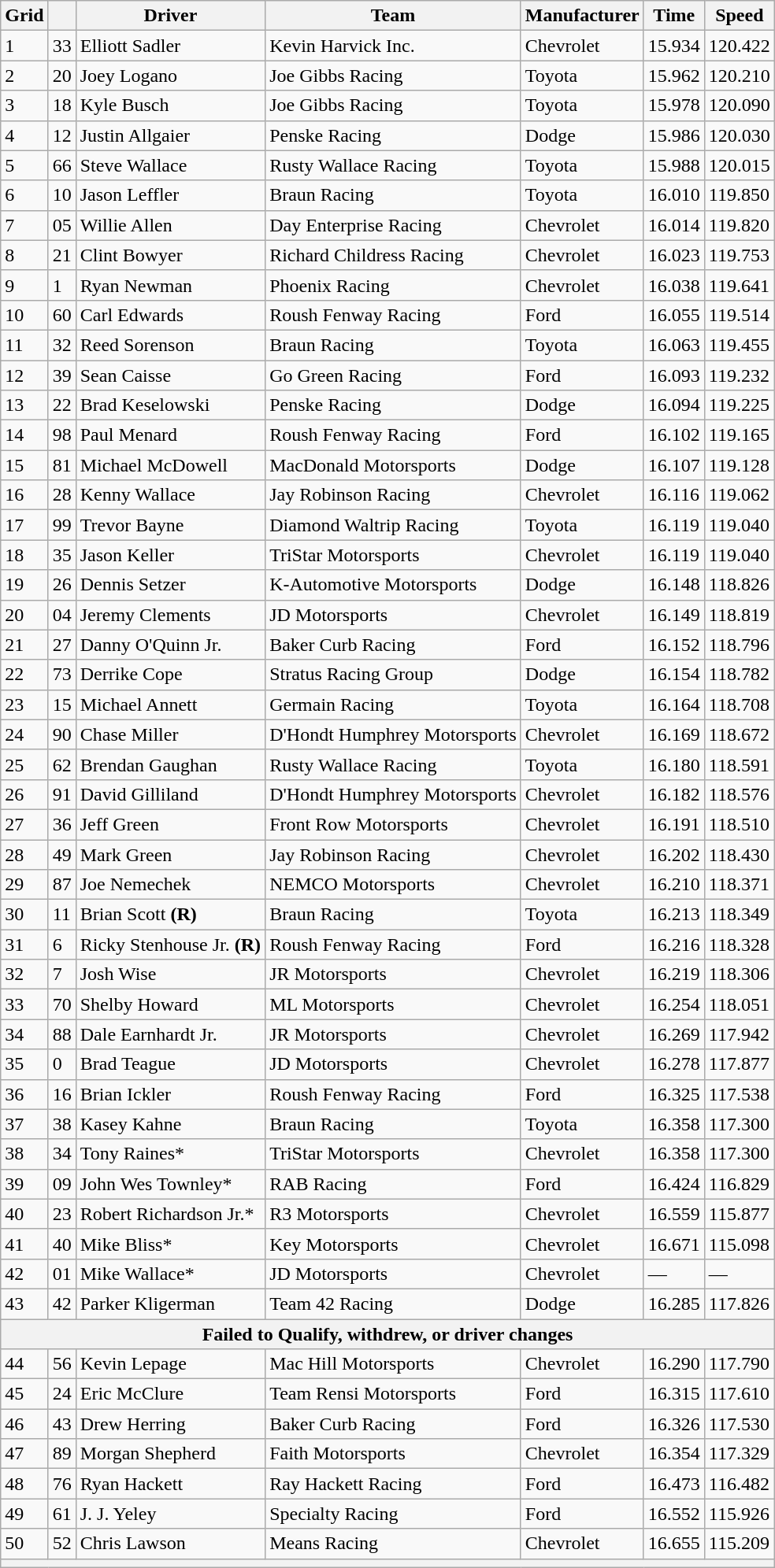<table class="wikitable">
<tr>
<th>Grid</th>
<th></th>
<th>Driver</th>
<th>Team</th>
<th>Manufacturer</th>
<th>Time</th>
<th>Speed</th>
</tr>
<tr>
<td>1</td>
<td>33</td>
<td>Elliott Sadler</td>
<td>Kevin Harvick Inc.</td>
<td>Chevrolet</td>
<td>15.934</td>
<td>120.422</td>
</tr>
<tr>
<td>2</td>
<td>20</td>
<td>Joey Logano</td>
<td>Joe Gibbs Racing</td>
<td>Toyota</td>
<td>15.962</td>
<td>120.210</td>
</tr>
<tr>
<td>3</td>
<td>18</td>
<td>Kyle Busch</td>
<td>Joe Gibbs Racing</td>
<td>Toyota</td>
<td>15.978</td>
<td>120.090</td>
</tr>
<tr>
<td>4</td>
<td>12</td>
<td>Justin Allgaier</td>
<td>Penske Racing</td>
<td>Dodge</td>
<td>15.986</td>
<td>120.030</td>
</tr>
<tr>
<td>5</td>
<td>66</td>
<td>Steve Wallace</td>
<td>Rusty Wallace Racing</td>
<td>Toyota</td>
<td>15.988</td>
<td>120.015</td>
</tr>
<tr>
<td>6</td>
<td>10</td>
<td>Jason Leffler</td>
<td>Braun Racing</td>
<td>Toyota</td>
<td>16.010</td>
<td>119.850</td>
</tr>
<tr>
<td>7</td>
<td>05</td>
<td>Willie Allen</td>
<td>Day Enterprise Racing</td>
<td>Chevrolet</td>
<td>16.014</td>
<td>119.820</td>
</tr>
<tr>
<td>8</td>
<td>21</td>
<td>Clint Bowyer</td>
<td>Richard Childress Racing</td>
<td>Chevrolet</td>
<td>16.023</td>
<td>119.753</td>
</tr>
<tr>
<td>9</td>
<td>1</td>
<td>Ryan Newman</td>
<td>Phoenix Racing</td>
<td>Chevrolet</td>
<td>16.038</td>
<td>119.641</td>
</tr>
<tr>
<td>10</td>
<td>60</td>
<td>Carl Edwards</td>
<td>Roush Fenway Racing</td>
<td>Ford</td>
<td>16.055</td>
<td>119.514</td>
</tr>
<tr>
<td>11</td>
<td>32</td>
<td>Reed Sorenson</td>
<td>Braun Racing</td>
<td>Toyota</td>
<td>16.063</td>
<td>119.455</td>
</tr>
<tr>
<td>12</td>
<td>39</td>
<td>Sean Caisse</td>
<td>Go Green Racing</td>
<td>Ford</td>
<td>16.093</td>
<td>119.232</td>
</tr>
<tr>
<td>13</td>
<td>22</td>
<td>Brad Keselowski</td>
<td>Penske Racing</td>
<td>Dodge</td>
<td>16.094</td>
<td>119.225</td>
</tr>
<tr>
<td>14</td>
<td>98</td>
<td>Paul Menard</td>
<td>Roush Fenway Racing</td>
<td>Ford</td>
<td>16.102</td>
<td>119.165</td>
</tr>
<tr>
<td>15</td>
<td>81</td>
<td>Michael McDowell</td>
<td>MacDonald Motorsports</td>
<td>Dodge</td>
<td>16.107</td>
<td>119.128</td>
</tr>
<tr>
<td>16</td>
<td>28</td>
<td>Kenny Wallace</td>
<td>Jay Robinson Racing</td>
<td>Chevrolet</td>
<td>16.116</td>
<td>119.062</td>
</tr>
<tr>
<td>17</td>
<td>99</td>
<td>Trevor Bayne</td>
<td>Diamond Waltrip Racing</td>
<td>Toyota</td>
<td>16.119</td>
<td>119.040</td>
</tr>
<tr>
<td>18</td>
<td>35</td>
<td>Jason Keller</td>
<td>TriStar Motorsports</td>
<td>Chevrolet</td>
<td>16.119</td>
<td>119.040</td>
</tr>
<tr>
<td>19</td>
<td>26</td>
<td>Dennis Setzer</td>
<td>K-Automotive Motorsports</td>
<td>Dodge</td>
<td>16.148</td>
<td>118.826</td>
</tr>
<tr>
<td>20</td>
<td>04</td>
<td>Jeremy Clements</td>
<td>JD Motorsports</td>
<td>Chevrolet</td>
<td>16.149</td>
<td>118.819</td>
</tr>
<tr>
<td>21</td>
<td>27</td>
<td>Danny O'Quinn Jr.</td>
<td>Baker Curb Racing</td>
<td>Ford</td>
<td>16.152</td>
<td>118.796</td>
</tr>
<tr>
<td>22</td>
<td>73</td>
<td>Derrike Cope</td>
<td>Stratus Racing Group</td>
<td>Dodge</td>
<td>16.154</td>
<td>118.782</td>
</tr>
<tr>
<td>23</td>
<td>15</td>
<td>Michael Annett</td>
<td>Germain Racing</td>
<td>Toyota</td>
<td>16.164</td>
<td>118.708</td>
</tr>
<tr>
<td>24</td>
<td>90</td>
<td>Chase Miller</td>
<td>D'Hondt Humphrey Motorsports</td>
<td>Chevrolet</td>
<td>16.169</td>
<td>118.672</td>
</tr>
<tr>
<td>25</td>
<td>62</td>
<td>Brendan Gaughan</td>
<td>Rusty Wallace Racing</td>
<td>Toyota</td>
<td>16.180</td>
<td>118.591</td>
</tr>
<tr>
<td>26</td>
<td>91</td>
<td>David Gilliland</td>
<td>D'Hondt Humphrey Motorsports</td>
<td>Chevrolet</td>
<td>16.182</td>
<td>118.576</td>
</tr>
<tr>
<td>27</td>
<td>36</td>
<td>Jeff Green</td>
<td>Front Row Motorsports</td>
<td>Chevrolet</td>
<td>16.191</td>
<td>118.510</td>
</tr>
<tr>
<td>28</td>
<td>49</td>
<td>Mark Green</td>
<td>Jay Robinson Racing</td>
<td>Chevrolet</td>
<td>16.202</td>
<td>118.430</td>
</tr>
<tr>
<td>29</td>
<td>87</td>
<td>Joe Nemechek</td>
<td>NEMCO Motorsports</td>
<td>Chevrolet</td>
<td>16.210</td>
<td>118.371</td>
</tr>
<tr>
<td>30</td>
<td>11</td>
<td>Brian Scott <strong>(R)</strong></td>
<td>Braun Racing</td>
<td>Toyota</td>
<td>16.213</td>
<td>118.349</td>
</tr>
<tr>
<td>31</td>
<td>6</td>
<td>Ricky Stenhouse Jr. <strong>(R)</strong></td>
<td>Roush Fenway Racing</td>
<td>Ford</td>
<td>16.216</td>
<td>118.328</td>
</tr>
<tr>
<td>32</td>
<td>7</td>
<td>Josh Wise</td>
<td>JR Motorsports</td>
<td>Chevrolet</td>
<td>16.219</td>
<td>118.306</td>
</tr>
<tr>
<td>33</td>
<td>70</td>
<td>Shelby Howard</td>
<td>ML Motorsports</td>
<td>Chevrolet</td>
<td>16.254</td>
<td>118.051</td>
</tr>
<tr>
<td>34</td>
<td>88</td>
<td>Dale Earnhardt Jr.</td>
<td>JR Motorsports</td>
<td>Chevrolet</td>
<td>16.269</td>
<td>117.942</td>
</tr>
<tr>
<td>35</td>
<td>0</td>
<td>Brad Teague</td>
<td>JD Motorsports</td>
<td>Chevrolet</td>
<td>16.278</td>
<td>117.877</td>
</tr>
<tr>
<td>36</td>
<td>16</td>
<td>Brian Ickler</td>
<td>Roush Fenway Racing</td>
<td>Ford</td>
<td>16.325</td>
<td>117.538</td>
</tr>
<tr>
<td>37</td>
<td>38</td>
<td>Kasey Kahne</td>
<td>Braun Racing</td>
<td>Toyota</td>
<td>16.358</td>
<td>117.300</td>
</tr>
<tr>
<td>38</td>
<td>34</td>
<td>Tony Raines*</td>
<td>TriStar Motorsports</td>
<td>Chevrolet</td>
<td>16.358</td>
<td>117.300</td>
</tr>
<tr>
<td>39</td>
<td>09</td>
<td>John Wes Townley*</td>
<td>RAB Racing</td>
<td>Ford</td>
<td>16.424</td>
<td>116.829</td>
</tr>
<tr>
<td>40</td>
<td>23</td>
<td>Robert Richardson Jr.*</td>
<td>R3 Motorsports</td>
<td>Chevrolet</td>
<td>16.559</td>
<td>115.877</td>
</tr>
<tr>
<td>41</td>
<td>40</td>
<td>Mike Bliss*</td>
<td>Key Motorsports</td>
<td>Chevrolet</td>
<td>16.671</td>
<td>115.098</td>
</tr>
<tr>
<td>42</td>
<td>01</td>
<td>Mike Wallace*</td>
<td>JD Motorsports</td>
<td>Chevrolet</td>
<td>—</td>
<td>—</td>
</tr>
<tr>
<td>43</td>
<td>42</td>
<td>Parker Kligerman</td>
<td>Team 42 Racing</td>
<td>Dodge</td>
<td>16.285</td>
<td>117.826</td>
</tr>
<tr>
<th colspan="7"><strong>Failed to Qualify, withdrew, or driver changes</strong></th>
</tr>
<tr>
<td>44</td>
<td>56</td>
<td>Kevin Lepage</td>
<td>Mac Hill Motorsports</td>
<td>Chevrolet</td>
<td>16.290</td>
<td>117.790</td>
</tr>
<tr>
<td>45</td>
<td>24</td>
<td>Eric McClure</td>
<td>Team Rensi Motorsports</td>
<td>Ford</td>
<td>16.315</td>
<td>117.610</td>
</tr>
<tr>
<td>46</td>
<td>43</td>
<td>Drew Herring</td>
<td>Baker Curb Racing</td>
<td>Ford</td>
<td>16.326</td>
<td>117.530</td>
</tr>
<tr>
<td>47</td>
<td>89</td>
<td>Morgan Shepherd</td>
<td>Faith Motorsports</td>
<td>Chevrolet</td>
<td>16.354</td>
<td>117.329</td>
</tr>
<tr>
<td>48</td>
<td>76</td>
<td>Ryan Hackett</td>
<td>Ray Hackett Racing</td>
<td>Ford</td>
<td>16.473</td>
<td>116.482</td>
</tr>
<tr>
<td>49</td>
<td>61</td>
<td>J. J. Yeley</td>
<td>Specialty Racing</td>
<td>Ford</td>
<td>16.552</td>
<td>115.926</td>
</tr>
<tr>
<td>50</td>
<td>52</td>
<td>Chris Lawson</td>
<td>Means Racing</td>
<td>Chevrolet</td>
<td>16.655</td>
<td>115.209</td>
</tr>
<tr>
<th colspan="7"></th>
</tr>
</table>
